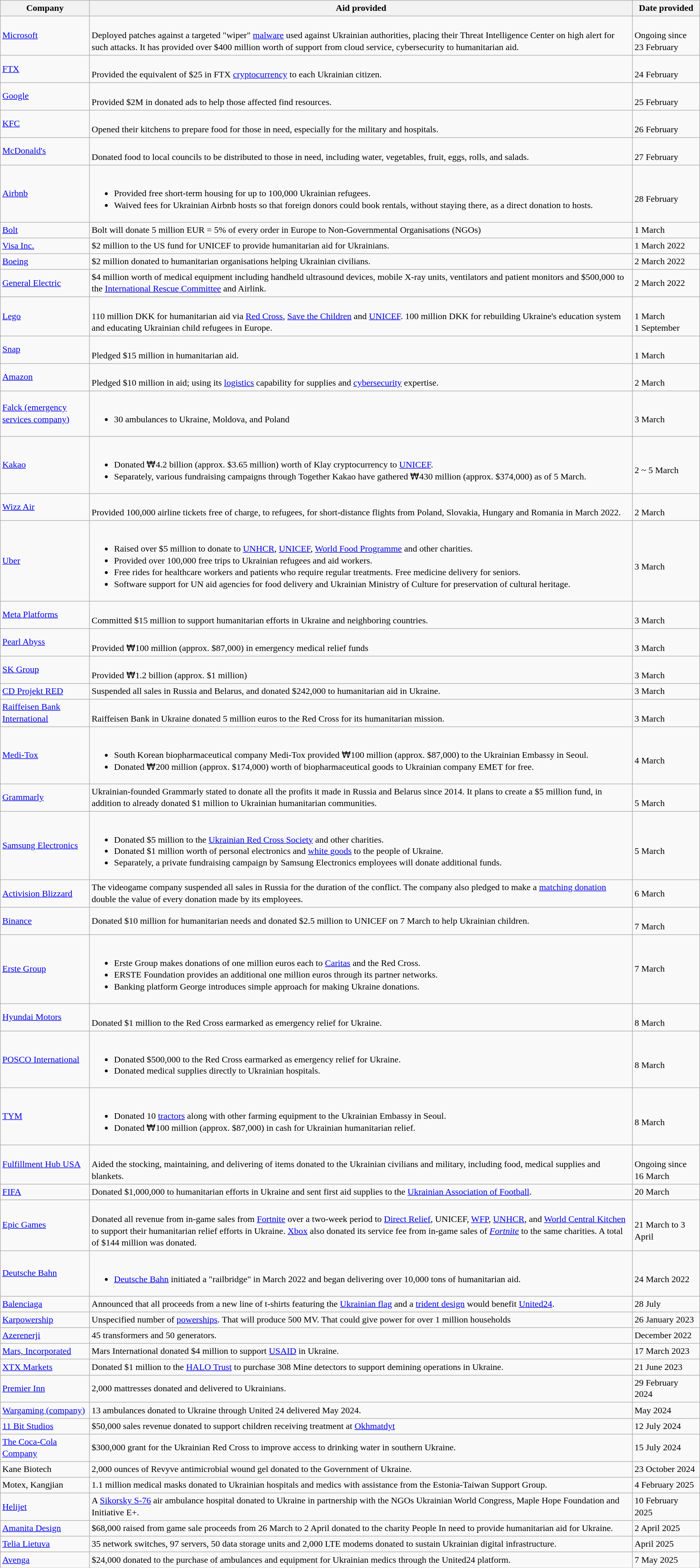<table class="wikitable plainrowheaders" style="line-height:1.3em;">
<tr>
<th>Company</th>
<th>Aid provided</th>
<th>Date provided</th>
</tr>
<tr>
<td scope="row"><a href='#'>Microsoft</a></td>
<td><br>Deployed patches against a targeted "wiper" <a href='#'>malware</a> used against Ukrainian authorities, placing their Threat Intelligence Center on high alert for such attacks. It has provided over $400 million worth of support from cloud service, cybersecurity to humanitarian aid.</td>
<td><br>Ongoing since 23 February</td>
</tr>
<tr>
<td scope="row"><a href='#'>FTX</a></td>
<td><br>Provided the equivalent of $25 in FTX <a href='#'>cryptocurrency</a> to each Ukrainian citizen.</td>
<td><br>24 February</td>
</tr>
<tr>
<td scope="row"><a href='#'>Google</a></td>
<td><br>Provided $2M in donated ads to help those affected find resources.</td>
<td><br>25 February</td>
</tr>
<tr>
<td scope="row"><a href='#'>KFC</a></td>
<td><br>Opened their kitchens to prepare food for those in need, especially for the military and hospitals.</td>
<td><br>26 February</td>
</tr>
<tr>
<td scope="row"><a href='#'>McDonald's</a></td>
<td><br>Donated food to local councils to be distributed to those in need, including water, vegetables, fruit, eggs, rolls, and salads.</td>
<td><br>27 February</td>
</tr>
<tr>
<td scope="row"><a href='#'>Airbnb</a></td>
<td><br><ul><li>Provided free short-term housing for up to 100,000 Ukrainian refugees.</li><li>Waived fees for Ukrainian Airbnb hosts so that foreign donors could book rentals, without staying there, as a direct donation to hosts.</li></ul></td>
<td><br>28 February</td>
</tr>
<tr>
<td><a href='#'>Bolt</a></td>
<td>Bolt will donate 5 million EUR = 5% of every order in Europe to Non-Governmental Organisations (NGOs)</td>
<td>1 March</td>
</tr>
<tr>
<td><a href='#'>Visa Inc.</a></td>
<td>$2 million to the US fund for UNICEF to provide humanitarian aid for Ukrainians.</td>
<td>1 March 2022</td>
</tr>
<tr>
<td><a href='#'>Boeing</a></td>
<td>$2 million donated to humanitarian organisations helping Ukrainian civilians.</td>
<td>2 March 2022</td>
</tr>
<tr>
<td><a href='#'>General Electric</a></td>
<td>$4 million worth of medical equipment including handheld ultrasound devices, mobile X-ray units, ventilators and patient monitors and $500,000 to the <a href='#'>International Rescue Committee</a> and Airlink.</td>
<td>2 March 2022</td>
</tr>
<tr>
<td scope="row"><a href='#'>Lego</a></td>
<td><br>110 million DKK for humanitarian aid via <a href='#'>Red Cross</a>, <a href='#'>Save the Children</a> and <a href='#'>UNICEF</a>. 100 million DKK for rebuilding Ukraine's education system and educating Ukrainian child refugees in Europe.</td>
<td><br>1 March<br>1 September</td>
</tr>
<tr>
<td scope="row"><a href='#'>Snap</a></td>
<td><br>Pledged $15 million in humanitarian aid.</td>
<td><br>1 March</td>
</tr>
<tr>
<td scope="row"><a href='#'>Amazon</a></td>
<td><br>Pledged $10 million in aid; using its <a href='#'>logistics</a> capability for supplies and <a href='#'>cybersecurity</a> expertise.</td>
<td><br>2 March</td>
</tr>
<tr>
<td scope="row"><a href='#'>Falck (emergency services company)</a></td>
<td><br><ul><li>30 ambulances to Ukraine, Moldova, and Poland</li></ul></td>
<td><br>3 March</td>
</tr>
<tr>
<td scope="row"><a href='#'>Kakao</a></td>
<td><br><ul><li>Donated ₩4.2 billion (approx. $3.65 million) worth of Klay cryptocurrency to <a href='#'>UNICEF</a>.</li><li>Separately, various fundraising campaigns through Together Kakao have gathered ₩430 million (approx. $374,000) as of 5 March.</li></ul></td>
<td><br>2 ~ 5 March</td>
</tr>
<tr>
<td scope="row"><a href='#'>Wizz Air</a></td>
<td><br>Provided 100,000 airline tickets free of charge, to refugees, for short-distance flights from Poland, Slovakia, Hungary and Romania in March 2022.</td>
<td><br>2 March</td>
</tr>
<tr>
<td scope="row"><a href='#'>Uber</a></td>
<td><br><ul><li>Raised over $5 million to donate to <a href='#'>UNHCR</a>, <a href='#'>UNICEF</a>, <a href='#'>World Food Programme</a> and other charities.</li><li>Provided over 100,000 free trips to Ukrainian refugees and aid workers.</li><li>Free rides for healthcare workers and patients who require regular treatments. Free medicine delivery for seniors.</li><li>Software support for UN aid agencies for food delivery and Ukrainian Ministry of Culture for preservation of cultural heritage.</li></ul></td>
<td><br>3 March</td>
</tr>
<tr>
<td scope="row"><a href='#'>Meta Platforms</a></td>
<td><br>Committed $15 million to support humanitarian efforts in Ukraine and neighboring countries.</td>
<td><br>3 March</td>
</tr>
<tr>
<td scope="row"><a href='#'>Pearl Abyss</a></td>
<td><br>Provided ₩100 million (approx. $87,000) in emergency medical relief funds</td>
<td><br>3 March</td>
</tr>
<tr>
<td scope="row"><a href='#'>SK Group</a></td>
<td><br>Provided ₩1.2 billion (approx. $1 million)</td>
<td><br>3 March</td>
</tr>
<tr>
<td><a href='#'>CD Projekt RED</a></td>
<td>Suspended all sales in Russia and Belarus, and donated $242,000 to humanitarian aid in Ukraine.</td>
<td>3 March</td>
</tr>
<tr>
<td scope="row"><a href='#'>Raiffeisen Bank International</a></td>
<td><br>Raiffeisen Bank in Ukraine donated 5 million euros to the Red Cross for its humanitarian mission.</td>
<td><br>3 March</td>
</tr>
<tr>
<td scope="row"><a href='#'>Medi-Tox</a></td>
<td><br><ul><li>South Korean biopharmaceutical company Medi-Tox provided ₩100 million (approx. $87,000) to the Ukrainian Embassy in Seoul.</li><li>Donated ₩200 million (approx. $174,000) worth of biopharmaceutical goods to Ukrainian company EMET for free.</li></ul></td>
<td><br>4 March</td>
</tr>
<tr>
<td scope="row"><a href='#'>Grammarly</a></td>
<td>Ukrainian-founded Grammarly stated to donate all the profits it made in Russia and Belarus since 2014. It plans to create a $5 million fund, in addition to already donated $1 million to Ukrainian humanitarian communities.</td>
<td><br>5 March</td>
</tr>
<tr>
<td scope="row"><a href='#'>Samsung Electronics</a></td>
<td><br><ul><li>Donated $5 million to the <a href='#'>Ukrainian Red Cross Society</a> and other charities.</li><li>Donated $1 million worth of personal electronics and <a href='#'>white goods</a> to the people of Ukraine.</li><li>Separately, a private fundraising campaign by Samsung Electronics employees will donate additional funds.</li></ul></td>
<td><br>5 March</td>
</tr>
<tr>
<td><a href='#'>Activision Blizzard</a></td>
<td>The videogame company suspended all sales in Russia for the duration of the conflict. The company also pledged to make a <a href='#'>matching donation</a> double the value of every donation made by its employees.</td>
<td>6 March</td>
</tr>
<tr>
<td scope="row"><a href='#'>Binance</a></td>
<td>Donated $10 million for humanitarian needs and donated $2.5 million to UNICEF on 7 March to help Ukrainian children.</td>
<td><br>7 March</td>
</tr>
<tr>
<td><a href='#'>Erste Group</a></td>
<td><br><ul><li>Erste Group makes donations of one million euros each to <a href='#'>Caritas</a> and the Red Cross.</li><li>ERSTE Foundation provides an additional one million euros through its partner networks.</li><li>Banking platform George introduces simple approach for making Ukraine donations.</li></ul></td>
<td>7 March</td>
</tr>
<tr>
<td scope="row"><a href='#'>Hyundai Motors</a></td>
<td><br>Donated $1 million to the Red Cross earmarked as emergency relief for Ukraine.</td>
<td><br>8 March</td>
</tr>
<tr>
<td scope="row"><a href='#'>POSCO International</a></td>
<td><br><ul><li>Donated $500,000 to the Red Cross earmarked as emergency relief for Ukraine.</li><li>Donated medical supplies directly to Ukrainian hospitals.</li></ul></td>
<td><br>8 March</td>
</tr>
<tr>
<td scope="row"><a href='#'>TYM</a></td>
<td><br><ul><li>Donated 10 <a href='#'>tractors</a> along with other farming equipment to the Ukrainian Embassy in Seoul.</li><li>Donated ₩100 million (approx. $87,000) in cash for Ukrainian humanitarian relief.</li></ul></td>
<td><br>8 March</td>
</tr>
<tr>
<td scope="row"><a href='#'>Fulfillment Hub USA</a></td>
<td><br>Aided the stocking, maintaining, and delivering of items donated to the Ukrainian civilians and military, including food, medical supplies and blankets.</td>
<td><br>Ongoing since 16 March</td>
</tr>
<tr>
<td><a href='#'>FIFA</a></td>
<td>Donated $1,000,000 to humanitarian efforts in Ukraine and sent first aid supplies to the <a href='#'>Ukrainian Association of Football</a>.</td>
<td>20 March</td>
</tr>
<tr>
<td scope="row"><a href='#'>Epic Games</a></td>
<td><br>Donated all revenue from in-game sales from <a href='#'>Fortnite</a> over a two-week period to <a href='#'>Direct Relief</a>, UNICEF, <a href='#'>WFP</a>, <a href='#'>UNHCR</a>, and <a href='#'>World Central Kitchen</a> to support their humanitarian relief efforts in Ukraine. <a href='#'>Xbox</a> also donated its service fee from in-game sales of <em><a href='#'>Fortnite</a></em> to the same charities. A total of $144 million was donated.</td>
<td><br>21 March to 3 April</td>
</tr>
<tr>
<td scope="row"><a href='#'>Deutsche Bahn</a></td>
<td><br><ul><li><a href='#'>Deutsche Bahn</a> initiated a "railbridge" in March 2022 and began delivering over 10,000 tons of humanitarian aid.</li></ul></td>
<td><br>24 March 2022</td>
</tr>
<tr>
<td><a href='#'>Balenciaga</a></td>
<td>Announced that all proceeds from a new line of t-shirts featuring the <a href='#'>Ukrainian flag</a> and a <a href='#'>trident design</a> would benefit <a href='#'>United24</a>.</td>
<td>28 July</td>
</tr>
<tr>
<td><a href='#'>Karpowership</a></td>
<td>Unspecified number of <a href='#'>powerships</a>. That will produce 500 MV. That could give power for over 1 million households</td>
<td>26 January 2023</td>
</tr>
<tr>
<td><a href='#'>Azerenerji</a></td>
<td>45 transformers and 50 generators.</td>
<td>December 2022</td>
</tr>
<tr>
<td><a href='#'>Mars, Incorporated</a></td>
<td>Mars International donated $4 million to support <a href='#'>USAID</a> in Ukraine.</td>
<td>17 March 2023</td>
</tr>
<tr>
<td><a href='#'>XTX Markets</a></td>
<td>Donated $1 million to the <a href='#'>HALO Trust</a> to purchase 308 Mine detectors to support demining operations in Ukraine.</td>
<td>21 June 2023</td>
</tr>
<tr>
<td><a href='#'>Premier Inn</a></td>
<td>2,000 mattresses donated and delivered to Ukrainians.</td>
<td>29 February 2024</td>
</tr>
<tr>
<td><a href='#'>Wargaming (company)</a></td>
<td>13 ambulances donated to Ukraine through United 24 delivered May 2024.</td>
<td>May 2024</td>
</tr>
<tr>
<td><a href='#'>11 Bit Studios</a></td>
<td>$50,000 sales revenue donated to support children receiving treatment at <a href='#'>Okhmatdyt</a></td>
<td>12 July 2024</td>
</tr>
<tr>
<td><a href='#'>The Coca-Cola Company</a></td>
<td>$300,000 grant for the Ukrainian Red Cross to improve access to drinking water in southern Ukraine.</td>
<td>15 July 2024</td>
</tr>
<tr>
<td>Kane Biotech</td>
<td>2,000 ounces of Revyve antimicrobial wound gel donated to the Government of Ukraine.</td>
<td>23 October 2024</td>
</tr>
<tr>
<td>Motex, Kangjian</td>
<td>1.1 million medical masks donated to Ukrainian hospitals and medics with assistance from the Estonia-Taiwan Support Group.</td>
<td>4 February 2025</td>
</tr>
<tr>
<td><a href='#'>Helijet</a></td>
<td>A <a href='#'>Sikorsky S-76</a> air ambulance hospital donated to Ukraine in partnership with the NGOs Ukrainian World Congress, Maple Hope Foundation and Initiative E+.</td>
<td>10 February 2025</td>
</tr>
<tr>
<td><a href='#'>Amanita Design</a></td>
<td>$68,000 raised from game sale proceeds from 26 March to 2 April donated to the charity People In need to provide humanitarian aid for Ukraine.</td>
<td>2 April 2025</td>
</tr>
<tr>
<td><a href='#'>Telia Lietuva</a></td>
<td>35 network switches, 97 servers, 50 data storage units and 2,000 LTE modems donated to sustain Ukrainian digital infrastructure.</td>
<td>April 2025</td>
</tr>
<tr>
<td><a href='#'>Avenga</a></td>
<td>$24,000 donated to the purchase of ambulances and equipment for Ukrainian medics through the United24 platform.</td>
<td>7 May 2025</td>
</tr>
</table>
